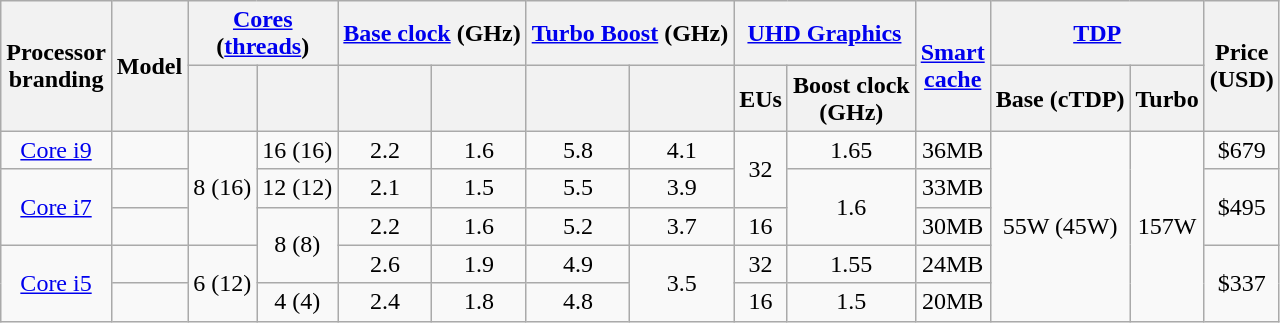<table class="wikitable sortable sort-under" style="text-align:center;">
<tr>
<th rowspan="2">Processor<br>branding</th>
<th rowspan="2">Model</th>
<th colspan="2"><a href='#'>Cores</a><br>(<a href='#'>threads</a>)</th>
<th colspan="2"><a href='#'>Base clock</a> (GHz)</th>
<th colspan="2"><a href='#'>Turbo Boost</a> (GHz)</th>
<th colspan="2"><a href='#'>UHD Graphics</a></th>
<th rowspan="2"><a href='#'>Smart<br>cache</a></th>
<th colspan="2"><a href='#'>TDP</a></th>
<th rowspan="2">Price<br>(USD)</th>
</tr>
<tr>
<th></th>
<th></th>
<th></th>
<th></th>
<th></th>
<th></th>
<th>EUs</th>
<th>Boost clock<br>(GHz)</th>
<th>Base (cTDP)</th>
<th>Turbo</th>
</tr>
<tr>
<td rowspan="1"><a href='#'>Core i9</a></td>
<td></td>
<td rowspan="3">8 (16)</td>
<td>16 (16)</td>
<td>2.2</td>
<td>1.6</td>
<td>5.8</td>
<td>4.1</td>
<td rowspan="2">32</td>
<td>1.65</td>
<td>36MB</td>
<td rowspan="5">55W (45W)</td>
<td rowspan="5">157W</td>
<td>$679</td>
</tr>
<tr>
<td rowspan="2"><a href='#'>Core i7</a></td>
<td></td>
<td>12 (12)</td>
<td>2.1</td>
<td>1.5</td>
<td>5.5</td>
<td>3.9</td>
<td rowspan="2">1.6</td>
<td>33MB</td>
<td rowspan="2">$495</td>
</tr>
<tr>
<td></td>
<td rowspan="2">8 (8)</td>
<td>2.2</td>
<td>1.6</td>
<td>5.2</td>
<td>3.7</td>
<td>16</td>
<td>30MB</td>
</tr>
<tr>
<td rowspan="2"><a href='#'>Core i5</a></td>
<td></td>
<td rowspan="2">6 (12)</td>
<td>2.6</td>
<td>1.9</td>
<td>4.9</td>
<td rowspan="2">3.5</td>
<td>32</td>
<td>1.55</td>
<td>24MB</td>
<td rowspan="2">$337</td>
</tr>
<tr>
<td></td>
<td>4 (4)</td>
<td>2.4</td>
<td>1.8</td>
<td>4.8</td>
<td>16</td>
<td>1.5</td>
<td>20MB</td>
</tr>
</table>
